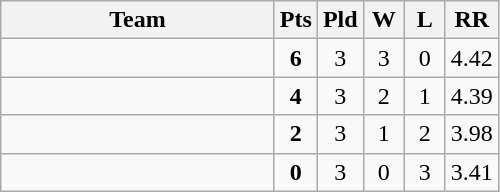<table class="wikitable" style="text-align:center;">
<tr>
<th width=175>Team</th>
<th style="width:20px;" abbr="Points">Pts</th>
<th style="width:20px;" abbr="Played">Pld</th>
<th style="width:20px;" abbr="Won">W</th>
<th style="width:20px;" abbr="Lost">L</th>
<th style="width:20px;" abbr="Run Rate">RR</th>
</tr>
<tr>
<td style="text-align:left;"></td>
<td><strong>6</strong></td>
<td>3</td>
<td>3</td>
<td>0</td>
<td>4.42</td>
</tr>
<tr>
<td style="text-align:left;"></td>
<td><strong>4</strong></td>
<td>3</td>
<td>2</td>
<td>1</td>
<td>4.39</td>
</tr>
<tr>
<td style="text-align:left;"></td>
<td><strong>2</strong></td>
<td>3</td>
<td>1</td>
<td>2</td>
<td>3.98</td>
</tr>
<tr>
<td style="text-align:left;"></td>
<td><strong>0</strong></td>
<td>3</td>
<td>0</td>
<td>3</td>
<td>3.41</td>
</tr>
</table>
